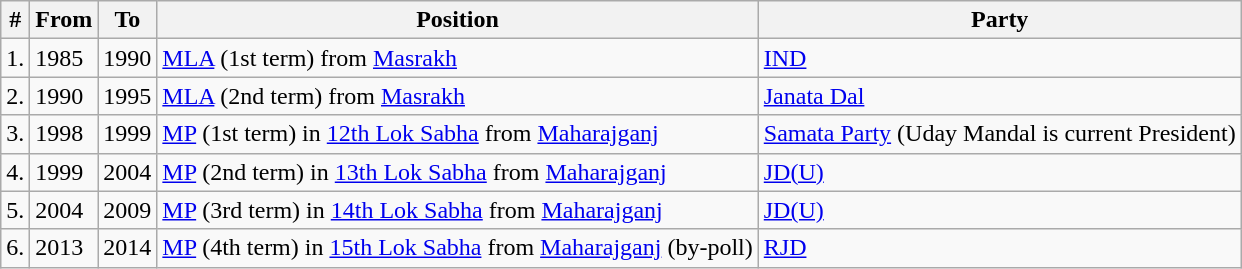<table class="wikitable sortable">
<tr>
<th>#</th>
<th>From</th>
<th>To</th>
<th>Position</th>
<th>Party</th>
</tr>
<tr>
<td>1.</td>
<td>1985</td>
<td>1990</td>
<td><a href='#'>MLA</a> (1st term) from <a href='#'>Masrakh</a></td>
<td><a href='#'>IND</a></td>
</tr>
<tr>
<td>2.</td>
<td>1990</td>
<td>1995</td>
<td><a href='#'>MLA</a> (2nd term) from <a href='#'>Masrakh</a></td>
<td><a href='#'>Janata Dal</a></td>
</tr>
<tr>
<td>3.</td>
<td>1998</td>
<td>1999</td>
<td><a href='#'>MP</a> (1st term) in <a href='#'>12th Lok Sabha</a> from <a href='#'>Maharajganj</a></td>
<td><a href='#'>Samata Party</a> (Uday Mandal is current President)</td>
</tr>
<tr>
<td>4.</td>
<td>1999</td>
<td>2004</td>
<td><a href='#'>MP</a> (2nd term) in <a href='#'>13th Lok Sabha</a> from <a href='#'>Maharajganj</a></td>
<td><a href='#'>JD(U)</a></td>
</tr>
<tr>
<td>5.</td>
<td>2004</td>
<td>2009</td>
<td><a href='#'>MP</a> (3rd term) in <a href='#'>14th Lok Sabha</a> from <a href='#'>Maharajganj</a></td>
<td><a href='#'>JD(U)</a></td>
</tr>
<tr>
<td>6.</td>
<td>2013</td>
<td>2014</td>
<td><a href='#'>MP</a> (4th term) in <a href='#'>15th Lok Sabha</a> from <a href='#'>Maharajganj</a> (by-poll)</td>
<td><a href='#'>RJD</a></td>
</tr>
</table>
